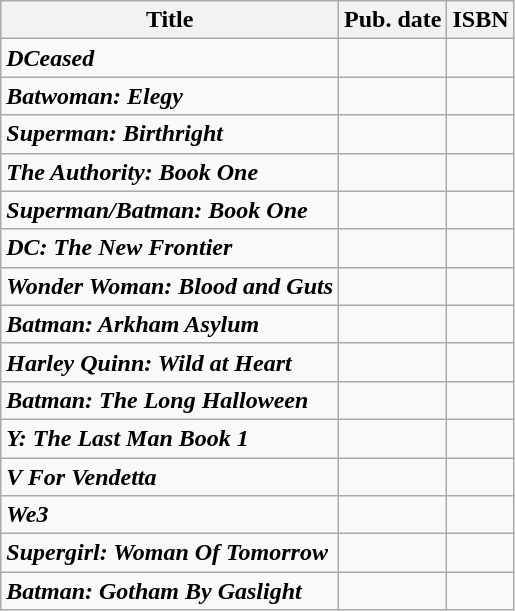<table class="wikitable sortable">
<tr>
<th>Title</th>
<th>Pub. date</th>
<th class="unsortable">ISBN</th>
</tr>
<tr>
<td><strong><em>DCeased</em></strong></td>
<td></td>
<td></td>
</tr>
<tr>
<td><strong><em>Batwoman: Elegy</em></strong></td>
<td></td>
<td></td>
</tr>
<tr>
<td><strong><em>Superman: Birthright</em></strong></td>
<td></td>
<td></td>
</tr>
<tr>
<td><strong><em>The Authority: Book One</em></strong></td>
<td></td>
<td></td>
</tr>
<tr>
<td><strong><em>Superman/Batman: Book One</em></strong></td>
<td></td>
<td></td>
</tr>
<tr>
<td><strong><em>DC: The New Frontier</em></strong></td>
<td></td>
<td></td>
</tr>
<tr>
<td><strong><em>Wonder Woman: Blood and Guts</em></strong></td>
<td></td>
<td></td>
</tr>
<tr>
<td><strong><em>Batman: Arkham Asylum</em></strong></td>
<td></td>
<td></td>
</tr>
<tr>
<td><strong><em>Harley Quinn: Wild at Heart</em></strong></td>
<td></td>
<td></td>
</tr>
<tr>
<td><strong><em>Batman: The Long Halloween</em></strong></td>
<td></td>
<td></td>
</tr>
<tr>
<td><strong><em>Y: The Last Man Book 1</em></strong></td>
<td></td>
<td></td>
</tr>
<tr>
<td><strong><em>V For Vendetta</em></strong></td>
<td></td>
<td></td>
</tr>
<tr>
<td><strong><em>We3</em></strong></td>
<td></td>
<td></td>
</tr>
<tr>
<td><strong><em>Supergirl: Woman Of Tomorrow</em></strong></td>
<td></td>
<td></td>
</tr>
<tr>
<td><strong><em>Batman: Gotham By Gaslight</em></strong></td>
<td></td>
<td></td>
</tr>
</table>
